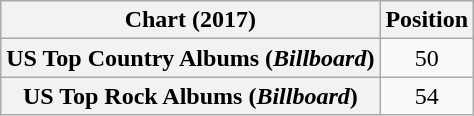<table class="wikitable sortable plainrowheaders" style="text-align:center">
<tr>
<th scope="col">Chart (2017)</th>
<th scope="col">Position</th>
</tr>
<tr>
<th scope="row">US Top Country Albums (<em>Billboard</em>)</th>
<td>50</td>
</tr>
<tr>
<th scope="row">US Top Rock Albums (<em>Billboard</em>)</th>
<td>54</td>
</tr>
</table>
